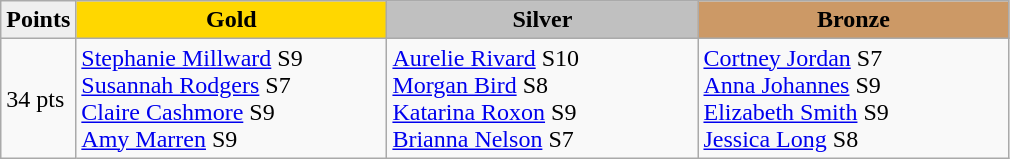<table class="wikitable" style="text-align:left">
<tr align="center">
<td bgcolor=efefef><strong>Points</strong></td>
<td width=200 bgcolor=gold><strong>Gold</strong></td>
<td width=200 bgcolor=silver><strong>Silver</strong></td>
<td width=200 bgcolor=CC9966><strong>Bronze</strong></td>
</tr>
<tr>
<td>34 pts</td>
<td><a href='#'>Stephanie Millward</a> S9<br><a href='#'>Susannah Rodgers</a> S7<br><a href='#'>Claire Cashmore</a> S9<br><a href='#'>Amy Marren</a> S9<br></td>
<td><a href='#'>Aurelie Rivard</a> S10<br><a href='#'>Morgan Bird</a> S8<br><a href='#'>Katarina Roxon</a> S9<br><a href='#'>Brianna Nelson</a> S7<br></td>
<td><a href='#'>Cortney Jordan</a> S7<br><a href='#'>Anna Johannes</a> S9<br><a href='#'>Elizabeth Smith</a> S9<br><a href='#'>Jessica Long</a> S8<br></td>
</tr>
</table>
